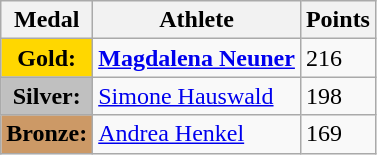<table class="wikitable">
<tr>
<th><strong>Medal</strong></th>
<th><strong>Athlete</strong></th>
<th><strong>Points</strong></th>
</tr>
<tr>
<td style="text-align:center;background-color:gold;"><strong>Gold:</strong></td>
<td> <strong><a href='#'>Magdalena Neuner</a></strong></td>
<td>216</td>
</tr>
<tr>
<td style="text-align:center;background-color:silver;"><strong>Silver:</strong></td>
<td> <a href='#'>Simone Hauswald</a></td>
<td>198</td>
</tr>
<tr>
<td style="text-align:center;background-color:#CC9966;"><strong>Bronze:</strong></td>
<td> <a href='#'>Andrea Henkel</a></td>
<td>169</td>
</tr>
</table>
